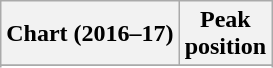<table class="wikitable sortable plainrowheaders" style="text-align:center">
<tr>
<th scope="col">Chart (2016–17)</th>
<th scope="col">Peak<br> position</th>
</tr>
<tr>
</tr>
<tr>
</tr>
<tr>
</tr>
</table>
